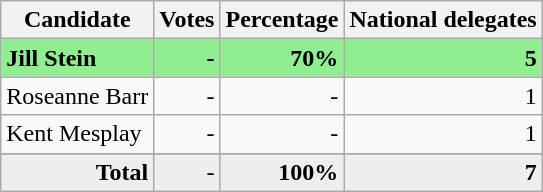<table class="wikitable" style="text-align:right;">
<tr>
<th>Candidate</th>
<th>Votes</th>
<th>Percentage</th>
<th>National delegates</th>
</tr>
<tr style="background:lightgreen;">
<td style="text-align:left;"><strong>Jill Stein</strong></td>
<td><strong>-</strong></td>
<td><strong>70%</strong></td>
<td><strong>5</strong></td>
</tr>
<tr>
<td style="text-align:left;">Roseanne Barr</td>
<td>-</td>
<td>-</td>
<td>1</td>
</tr>
<tr>
<td style="text-align:left;">Kent Mesplay</td>
<td>-</td>
<td>-</td>
<td>1</td>
</tr>
<tr>
</tr>
<tr style="background:#eee;">
<td style="margin-right:0.50px"><strong>Total</strong></td>
<td style="margin-right:0.50px"><em>-</em></td>
<td style="margin-right:0.50px"><strong>100%</strong></td>
<td style="margin-right:0.50px"><strong>7</strong></td>
</tr>
</table>
